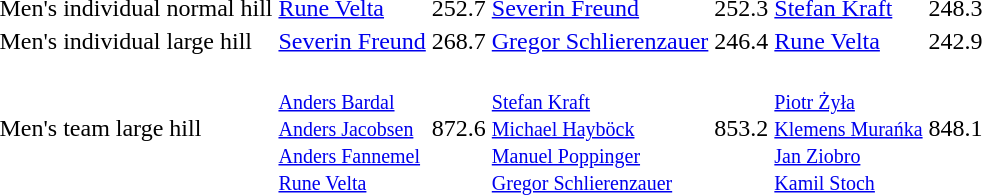<table>
<tr>
<td>Men's individual normal hill<br></td>
<td><a href='#'>Rune Velta</a><br></td>
<td>252.7</td>
<td><a href='#'>Severin Freund</a><br></td>
<td>252.3</td>
<td><a href='#'>Stefan Kraft</a><br></td>
<td>248.3</td>
</tr>
<tr>
<td>Men's individual large hill<br></td>
<td><a href='#'>Severin Freund</a><br></td>
<td>268.7</td>
<td><a href='#'>Gregor Schlierenzauer</a><br></td>
<td>246.4</td>
<td><a href='#'>Rune Velta</a><br></td>
<td>242.9</td>
</tr>
<tr>
<td>Men's team large hill<br></td>
<td><br><small><a href='#'>Anders Bardal</a><br><a href='#'>Anders Jacobsen</a><br><a href='#'>Anders Fannemel</a><br><a href='#'>Rune Velta</a></small></td>
<td>872.6</td>
<td><br><small><a href='#'>Stefan Kraft</a><br><a href='#'>Michael Hayböck</a><br><a href='#'>Manuel Poppinger</a><br><a href='#'>Gregor Schlierenzauer</a></small></td>
<td>853.2</td>
<td><br><small><a href='#'>Piotr Żyła</a><br><a href='#'>Klemens Murańka</a><br><a href='#'>Jan Ziobro</a><br><a href='#'>Kamil Stoch</a></small></td>
<td>848.1</td>
</tr>
</table>
